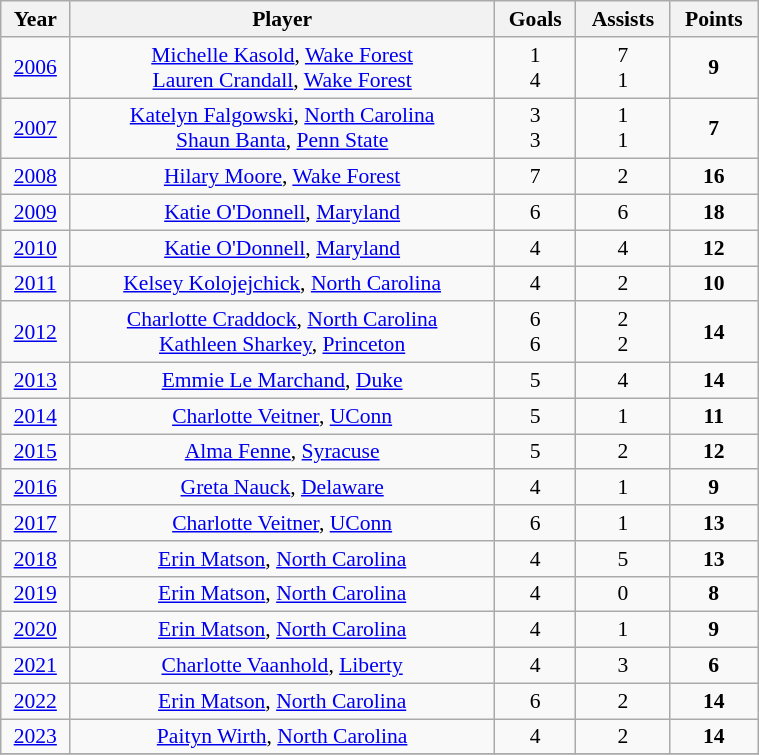<table class="wikitable sortable" style="font-size:90%; width: 40%; text-align: center;">
<tr>
<th>Year</th>
<th>Player</th>
<th>Goals</th>
<th>Assists</th>
<th>Points</th>
</tr>
<tr>
<td><a href='#'>2006</a></td>
<td><a href='#'>Michelle Kasold</a>, <a href='#'>Wake Forest</a><br><a href='#'>Lauren Crandall</a>, <a href='#'>Wake Forest</a></td>
<td>1<br>4</td>
<td>7<br>1</td>
<td><strong>9</strong></td>
</tr>
<tr>
<td><a href='#'>2007</a></td>
<td><a href='#'>Katelyn Falgowski</a>, <a href='#'>North Carolina</a><br><a href='#'>Shaun Banta</a>, <a href='#'>Penn State</a></td>
<td>3<br>3</td>
<td>1<br>1</td>
<td><strong>7</strong></td>
</tr>
<tr>
<td><a href='#'>2008</a></td>
<td><a href='#'>Hilary Moore</a>, <a href='#'>Wake Forest</a></td>
<td>7</td>
<td>2</td>
<td><strong>16</strong></td>
</tr>
<tr>
<td><a href='#'>2009</a></td>
<td><a href='#'>Katie O'Donnell</a>, <a href='#'>Maryland</a></td>
<td>6</td>
<td>6</td>
<td><strong>18</strong></td>
</tr>
<tr>
<td><a href='#'>2010</a></td>
<td><a href='#'>Katie O'Donnell</a>, <a href='#'>Maryland</a></td>
<td>4</td>
<td>4</td>
<td><strong>12</strong></td>
</tr>
<tr>
<td><a href='#'>2011</a></td>
<td><a href='#'>Kelsey Kolojejchick</a>, <a href='#'>North Carolina</a></td>
<td>4</td>
<td>2</td>
<td><strong>10</strong></td>
</tr>
<tr>
<td><a href='#'>2012</a></td>
<td><a href='#'>Charlotte Craddock</a>, <a href='#'>North Carolina</a><br><a href='#'>Kathleen Sharkey</a>, <a href='#'>Princeton</a></td>
<td>6<br>6</td>
<td>2<br>2</td>
<td><strong>14</strong></td>
</tr>
<tr>
<td><a href='#'>2013</a></td>
<td><a href='#'>Emmie Le Marchand</a>, <a href='#'>Duke</a></td>
<td>5</td>
<td>4</td>
<td><strong>14</strong></td>
</tr>
<tr>
<td><a href='#'>2014</a></td>
<td><a href='#'>Charlotte Veitner</a>, <a href='#'>UConn</a></td>
<td>5</td>
<td>1</td>
<td><strong>11</strong></td>
</tr>
<tr>
<td><a href='#'>2015</a></td>
<td><a href='#'>Alma Fenne</a>, <a href='#'>Syracuse</a></td>
<td>5</td>
<td>2</td>
<td><strong>12</strong></td>
</tr>
<tr>
<td><a href='#'>2016</a></td>
<td><a href='#'>Greta Nauck</a>, <a href='#'>Delaware</a></td>
<td>4</td>
<td>1</td>
<td><strong>9</strong></td>
</tr>
<tr>
<td><a href='#'>2017</a></td>
<td><a href='#'>Charlotte Veitner</a>, <a href='#'>UConn</a></td>
<td>6</td>
<td>1</td>
<td><strong>13</strong></td>
</tr>
<tr>
<td><a href='#'>2018</a></td>
<td><a href='#'>Erin Matson</a>, <a href='#'>North Carolina</a></td>
<td>4</td>
<td>5</td>
<td><strong>13</strong></td>
</tr>
<tr>
<td><a href='#'>2019</a></td>
<td><a href='#'>Erin Matson</a>, <a href='#'>North Carolina</a></td>
<td>4</td>
<td>0</td>
<td><strong>8</strong></td>
</tr>
<tr>
<td><a href='#'>2020</a></td>
<td><a href='#'>Erin Matson</a>, <a href='#'>North Carolina</a></td>
<td>4</td>
<td>1</td>
<td><strong>9</strong></td>
</tr>
<tr>
<td><a href='#'>2021</a></td>
<td><a href='#'>Charlotte Vaanhold</a>, <a href='#'>Liberty</a></td>
<td>4</td>
<td>3</td>
<td><strong>6</strong></td>
</tr>
<tr>
<td><a href='#'>2022</a></td>
<td><a href='#'>Erin Matson</a>, <a href='#'>North Carolina</a></td>
<td>6</td>
<td>2</td>
<td><strong>14</strong></td>
</tr>
<tr>
<td><a href='#'>2023</a></td>
<td><a href='#'>Paityn Wirth</a>, <a href='#'>North Carolina</a></td>
<td>4</td>
<td>2</td>
<td><strong>14</strong></td>
</tr>
<tr>
</tr>
</table>
